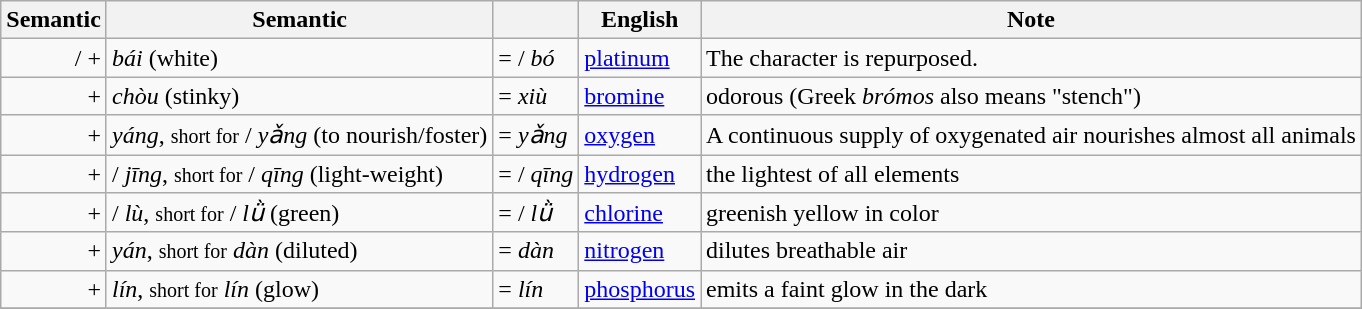<table class="wikitable">
<tr>
<th>Semantic</th>
<th>Semantic</th>
<th></th>
<th>English</th>
<th>Note</th>
</tr>
<tr>
<td align="right">/ +</td>
<td> <em>bái</em> (white)</td>
<td>=  / <em>bó</em></td>
<td><a href='#'>platinum</a></td>
<td>The character is repurposed.</td>
</tr>
<tr>
<td align="right"> +</td>
<td> <em>chòu</em> (stinky)</td>
<td>=  <em>xiù</em></td>
<td><a href='#'>bromine</a></td>
<td>odorous (Greek  <em>brómos</em> also means "stench")</td>
</tr>
<tr>
<td align="right"> +</td>
<td> <em>yáng</em>, <small>short for</small> / <em>yǎng</em> (to nourish/foster)</td>
<td>=  <em>yǎng</em></td>
<td><a href='#'>oxygen</a></td>
<td>A continuous supply of oxygenated air nourishes almost all animals</td>
</tr>
<tr>
<td align="right"> +</td>
<td>/ <em>jīng</em>, <small>short for</small> / <em>qīng</em> (light-weight)</td>
<td>= / <em>qīng</em></td>
<td><a href='#'>hydrogen</a></td>
<td>the lightest of all elements</td>
</tr>
<tr>
<td align="right"> +</td>
<td>/ <em>lù</em>, <small>short for</small> / <em>lǜ</em> (green)</td>
<td>= / <em>lǜ</em></td>
<td><a href='#'>chlorine</a></td>
<td>greenish yellow in color</td>
</tr>
<tr>
<td align="right"> +</td>
<td> <em>yán</em>, <small>short for</small>  <em>dàn</em> (diluted)</td>
<td>=  <em>dàn</em></td>
<td><a href='#'>nitrogen</a></td>
<td>dilutes breathable air</td>
</tr>
<tr>
<td align="right"> +</td>
<td> <em>lín</em>, <small>short for</small>  <em>lín</em> (glow)</td>
<td>=  <em>lín</em></td>
<td><a href='#'>phosphorus</a></td>
<td>emits a faint glow in the dark</td>
</tr>
<tr>
</tr>
</table>
